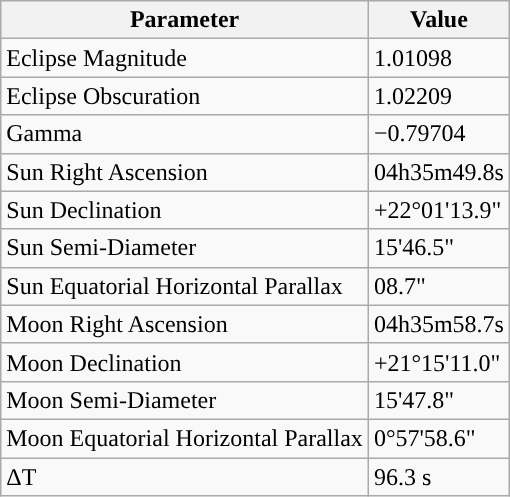<table class="wikitable">
<tr>
<th>Parameter</th>
<th>Value</th>
</tr>
<tr>
<td>Eclipse Magnitude</td>
<td>1.01098</td>
</tr>
<tr>
<td>Eclipse Obscuration</td>
<td>1.02209</td>
</tr>
<tr>
<td>Gamma</td>
<td>−0.79704</td>
</tr>
<tr>
<td>Sun Right Ascension</td>
<td>04h35m49.8s</td>
</tr>
<tr>
<td>Sun Declination</td>
<td>+22°01'13.9"</td>
</tr>
<tr>
<td>Sun Semi-Diameter</td>
<td>15'46.5"</td>
</tr>
<tr>
<td>Sun Equatorial Horizontal Parallax</td>
<td>08.7"</td>
</tr>
<tr>
<td>Moon Right Ascension</td>
<td>04h35m58.7s</td>
</tr>
<tr>
<td>Moon Declination</td>
<td>+21°15'11.0"</td>
</tr>
<tr>
<td>Moon Semi-Diameter</td>
<td>15'47.8"</td>
</tr>
<tr>
<td>Moon Equatorial Horizontal Parallax</td>
<td>0°57'58.6"</td>
</tr>
<tr>
<td>ΔT</td>
<td>96.3 s</td>
</tr>
</table>
